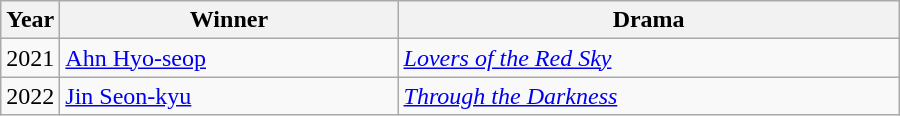<table class="wikitable" style="width:600px">
<tr>
<th width=10>Year</th>
<th>Winner</th>
<th>Drama</th>
</tr>
<tr>
<td>2021</td>
<td><a href='#'>Ahn Hyo-seop</a></td>
<td><em><a href='#'>Lovers of the Red Sky</a></em></td>
</tr>
<tr>
<td>2022</td>
<td><a href='#'>Jin Seon-kyu</a></td>
<td><em><a href='#'>Through the Darkness</a></em></td>
</tr>
</table>
